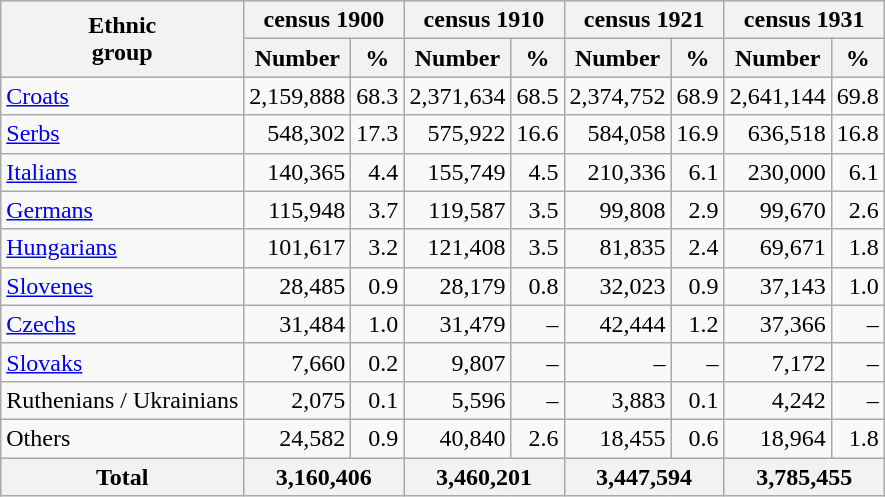<table class="wikitable">
<tr bgcolor="#e0e0e0">
<th rowspan="2">Ethnic<br>group</th>
<th colspan="2">census 1900</th>
<th colspan="2">census 1910</th>
<th colspan="2">census 1921</th>
<th colspan="2">census 1931</th>
</tr>
<tr bgcolor="#e0e0e0">
<th>Number</th>
<th>%</th>
<th>Number</th>
<th>%</th>
<th>Number</th>
<th>%</th>
<th>Number</th>
<th>%</th>
</tr>
<tr>
<td><a href='#'>Croats</a></td>
<td align="right">2,159,888</td>
<td align="right">68.3</td>
<td align="right">2,371,634</td>
<td align="right">68.5</td>
<td align="right">2,374,752</td>
<td align="right">68.9</td>
<td align="right">2,641,144</td>
<td align="right">69.8</td>
</tr>
<tr>
<td><a href='#'>Serbs</a></td>
<td align="right">548,302</td>
<td align="right">17.3</td>
<td align="right">575,922</td>
<td align="right">16.6</td>
<td align="right">584,058</td>
<td align="right">16.9</td>
<td align="right">636,518</td>
<td align="right">16.8</td>
</tr>
<tr>
<td><a href='#'>Italians</a></td>
<td align="right">140,365</td>
<td align="right">4.4</td>
<td align="right">155,749</td>
<td align="right">4.5</td>
<td align="right">210,336</td>
<td align="right">6.1</td>
<td align="right">230,000</td>
<td align="right">6.1</td>
</tr>
<tr>
<td><a href='#'>Germans</a></td>
<td align="right">115,948</td>
<td align="right">3.7</td>
<td align="right">119,587</td>
<td align="right">3.5</td>
<td align="right">99,808</td>
<td align="right">2.9</td>
<td align="right">99,670</td>
<td align="right">2.6</td>
</tr>
<tr>
<td><a href='#'>Hungarians</a></td>
<td align="right">101,617</td>
<td align="right">3.2</td>
<td align="right">121,408</td>
<td align="right">3.5</td>
<td align="right">81,835</td>
<td align="right">2.4</td>
<td align="right">69,671</td>
<td align="right">1.8</td>
</tr>
<tr>
<td><a href='#'>Slovenes</a></td>
<td align="right">28,485</td>
<td align="right">0.9</td>
<td align="right">28,179</td>
<td align="right">0.8</td>
<td align="right">32,023</td>
<td align="right">0.9</td>
<td align="right">37,143</td>
<td align="right">1.0</td>
</tr>
<tr>
<td><a href='#'>Czechs</a></td>
<td align="right">31,484</td>
<td align="right">1.0</td>
<td align="right">31,479</td>
<td align="right">–</td>
<td align="right">42,444</td>
<td align="right">1.2</td>
<td align="right">37,366</td>
<td align="right">–</td>
</tr>
<tr>
<td><a href='#'>Slovaks</a></td>
<td align="right">7,660</td>
<td align="right">0.2</td>
<td align="right">9,807</td>
<td align="right">–</td>
<td align="right">–</td>
<td align="right">–</td>
<td align="right">7,172</td>
<td align="right">–</td>
</tr>
<tr>
<td>Ruthenians / Ukrainians<br></td>
<td align="right">2,075</td>
<td align="right">0.1</td>
<td align="right">5,596</td>
<td align="right">–</td>
<td align="right">3,883</td>
<td align="right">0.1</td>
<td align="right">4,242</td>
<td align="right">–</td>
</tr>
<tr>
<td>Others</td>
<td align="right">24,582</td>
<td align="right">0.9</td>
<td align="right">40,840</td>
<td align="right">2.6</td>
<td align="right">18,455</td>
<td align="right">0.6</td>
<td align="right">18,964</td>
<td align="right">1.8</td>
</tr>
<tr bgcolor="#e0e0e0">
<th align="left">Total</th>
<th colspan="2">3,160,406</th>
<th colspan="2">3,460,201</th>
<th colspan="2">3,447,594</th>
<th colspan="2">3,785,455</th>
</tr>
</table>
